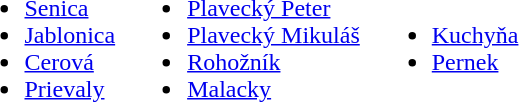<table>
<tr>
<td><br><ul><li><a href='#'>Senica</a></li><li><a href='#'>Jablonica</a></li><li><a href='#'>Cerová</a></li><li><a href='#'>Prievaly</a></li></ul></td>
<td></td>
<td><br><ul><li><a href='#'>Plavecký Peter</a></li><li><a href='#'>Plavecký Mikuláš</a></li><li><a href='#'>Rohožník</a></li><li><a href='#'>Malacky</a></li></ul></td>
<td></td>
<td><br><ul><li><a href='#'>Kuchyňa</a></li><li><a href='#'>Pernek</a></li></ul></td>
</tr>
</table>
